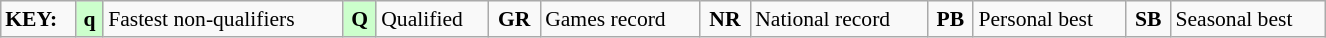<table class="wikitable" style="margin:0.5em auto; font-size:90%;position:relative;" width=70%>
<tr>
<td><strong>KEY:</strong></td>
<td bgcolor=ccffcc align=center><strong>q</strong></td>
<td>Fastest non-qualifiers</td>
<td bgcolor=ccffcc align=center><strong>Q</strong></td>
<td>Qualified</td>
<td align=center><strong>GR</strong></td>
<td>Games record</td>
<td align=center><strong>NR</strong></td>
<td>National record</td>
<td align=center><strong>PB</strong></td>
<td>Personal best</td>
<td align=center><strong>SB</strong></td>
<td>Seasonal best</td>
</tr>
</table>
